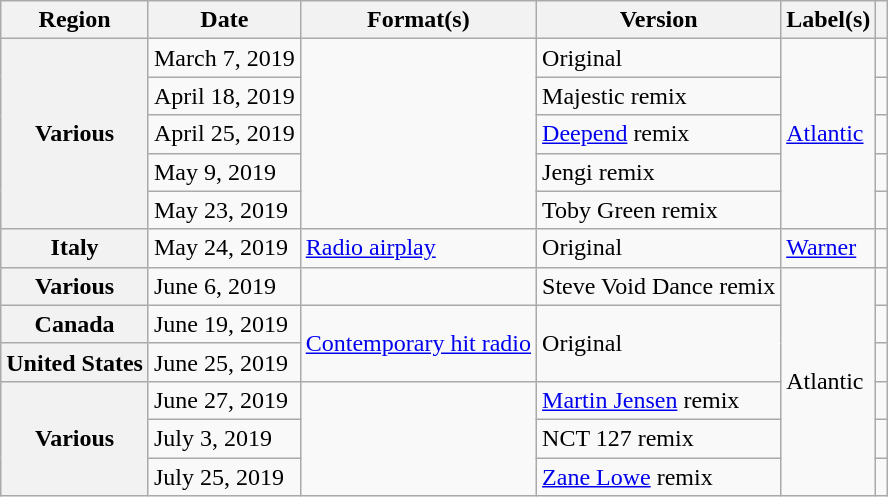<table class="wikitable plainrowheaders">
<tr>
<th scope="col">Region</th>
<th scope="col">Date</th>
<th scope="col">Format(s)</th>
<th scope="col">Version</th>
<th scope="col">Label(s)</th>
<th scope="col"></th>
</tr>
<tr>
<th scope="row" rowspan="5">Various</th>
<td>March 7, 2019</td>
<td rowspan="5"></td>
<td>Original</td>
<td rowspan="5"><a href='#'>Atlantic</a></td>
<td style="text-align:center;"></td>
</tr>
<tr>
<td>April 18, 2019</td>
<td>Majestic remix</td>
<td style="text-align:center;"></td>
</tr>
<tr>
<td>April 25, 2019</td>
<td><a href='#'>Deepend</a> remix</td>
<td style="text-align:center;"></td>
</tr>
<tr>
<td>May 9, 2019</td>
<td>Jengi remix</td>
<td style="text-align:center;"></td>
</tr>
<tr>
<td>May 23, 2019</td>
<td>Toby Green remix</td>
<td style="text-align:center;"></td>
</tr>
<tr>
<th scope="row">Italy</th>
<td>May 24, 2019</td>
<td><a href='#'>Radio airplay</a></td>
<td>Original</td>
<td><a href='#'>Warner</a></td>
<td style="text-align:center;"></td>
</tr>
<tr>
<th scope="row">Various</th>
<td>June 6, 2019</td>
<td></td>
<td>Steve Void Dance remix</td>
<td rowspan="6">Atlantic</td>
<td style="text-align:center;"></td>
</tr>
<tr>
<th scope="row">Canada</th>
<td>June 19, 2019</td>
<td rowspan="2"><a href='#'>Contemporary hit radio</a></td>
<td rowspan="2">Original</td>
<td align="center"></td>
</tr>
<tr>
<th scope="row">United States</th>
<td>June 25, 2019</td>
<td style="text-align:center;"></td>
</tr>
<tr>
<th scope="row" rowspan="3">Various</th>
<td>June 27, 2019</td>
<td rowspan="3"></td>
<td><a href='#'>Martin Jensen</a> remix</td>
<td style="text-align:center;"></td>
</tr>
<tr>
<td>July 3, 2019</td>
<td>NCT 127 remix</td>
<td style="text-align:center;"></td>
</tr>
<tr>
<td>July 25, 2019</td>
<td><a href='#'>Zane Lowe</a> remix</td>
<td style="text-align:center;"></td>
</tr>
</table>
